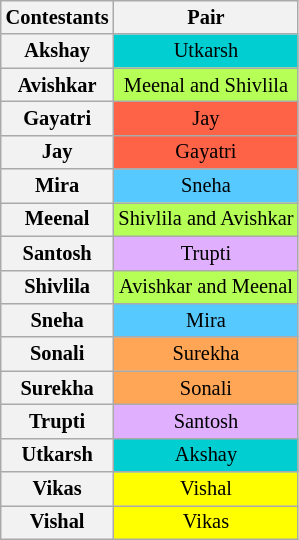<table class="wikitable" style="text-align:center; font-size:85%; ">
<tr>
<th>Contestants</th>
<th>Pair</th>
</tr>
<tr>
<th>Akshay</th>
<td style="background:#00CED1;">Utkarsh</td>
</tr>
<tr>
<th>Avishkar</th>
<td style="background:#B5FF56;">Meenal and Shivlila</td>
</tr>
<tr>
<th>Gayatri</th>
<td style="background:tomato;">Jay</td>
</tr>
<tr>
<th>Jay</th>
<td style="background:tomato;">Gayatri</td>
</tr>
<tr>
<th>Mira</th>
<td style="background:#56C9FF;">Sneha</td>
</tr>
<tr>
<th>Meenal</th>
<td style="background:#B5FF56;">Shivlila and Avishkar</td>
</tr>
<tr>
<th>Santosh</th>
<td style="background:#E0B0FF;">Trupti</td>
</tr>
<tr>
<th>Shivlila</th>
<td style="background:#B5FF56;">Avishkar and Meenal</td>
</tr>
<tr>
<th>Sneha</th>
<td style="background:#56C9FF;">Mira</td>
</tr>
<tr>
<th>Sonali</th>
<td style="background:#FFA556;">Surekha</td>
</tr>
<tr>
<th>Surekha</th>
<td style="background:#FFA556;">Sonali</td>
</tr>
<tr>
<th>Trupti</th>
<td style="background:#E0B0FF;">Santosh</td>
</tr>
<tr>
<th>Utkarsh</th>
<td style="background:#00CED1;">Akshay</td>
</tr>
<tr>
<th>Vikas</th>
<td style="background:yellow;">Vishal</td>
</tr>
<tr>
<th>Vishal</th>
<td style="background:yellow;">Vikas</td>
</tr>
</table>
